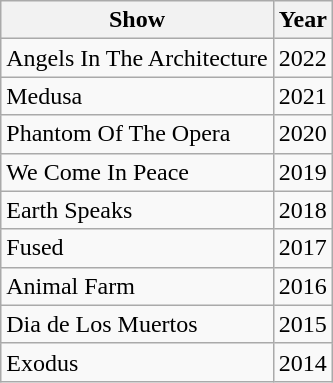<table class="wikitable">
<tr>
<th>Show</th>
<th>Year</th>
</tr>
<tr>
<td>Angels In The Architecture</td>
<td>2022</td>
</tr>
<tr>
<td>Medusa</td>
<td>2021</td>
</tr>
<tr>
<td>Phantom Of The Opera</td>
<td>2020</td>
</tr>
<tr>
<td>We Come In Peace</td>
<td>2019</td>
</tr>
<tr>
<td>Earth Speaks</td>
<td>2018</td>
</tr>
<tr>
<td>Fused</td>
<td>2017</td>
</tr>
<tr>
<td>Animal Farm</td>
<td>2016</td>
</tr>
<tr>
<td>Dia de Los Muertos</td>
<td>2015</td>
</tr>
<tr>
<td>Exodus</td>
<td>2014</td>
</tr>
</table>
